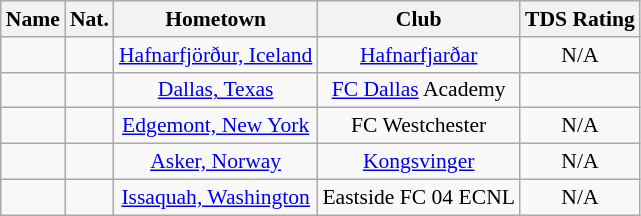<table class="wikitable" style="font-size:90%; text-align:center;" border="1">
<tr>
<th>Name</th>
<th>Nat.</th>
<th>Hometown</th>
<th>Club</th>
<th>TDS Rating</th>
</tr>
<tr>
<td></td>
<td></td>
<td><a href='#'>Hafnarfjörður, Iceland</a></td>
<td><a href='#'>Hafnarfjarðar</a></td>
<td>N/A</td>
</tr>
<tr>
<td></td>
<td></td>
<td><a href='#'>Dallas, Texas</a></td>
<td><a href='#'>FC Dallas</a> Academy</td>
<td></td>
</tr>
<tr>
<td></td>
<td></td>
<td><a href='#'>Edgemont, New York</a></td>
<td>FC Westchester</td>
<td>N/A</td>
</tr>
<tr>
<td></td>
<td></td>
<td><a href='#'>Asker, Norway</a></td>
<td><a href='#'>Kongsvinger</a></td>
<td>N/A</td>
</tr>
<tr>
<td></td>
<td></td>
<td><a href='#'>Issaquah, Washington</a></td>
<td>Eastside FC 04 ECNL</td>
<td>N/A</td>
</tr>
</table>
